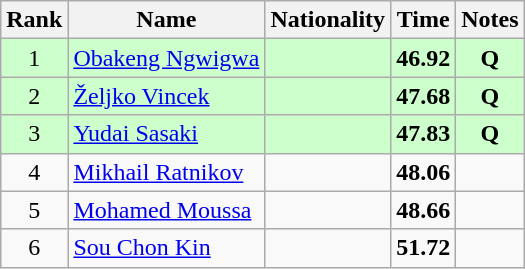<table class="wikitable sortable" style="text-align:center">
<tr>
<th>Rank</th>
<th>Name</th>
<th>Nationality</th>
<th>Time</th>
<th>Notes</th>
</tr>
<tr bgcolor=ccffcc>
<td>1</td>
<td align=left><a href='#'>Obakeng Ngwigwa</a></td>
<td align=left></td>
<td><strong>46.92</strong></td>
<td><strong>Q</strong></td>
</tr>
<tr bgcolor=ccffcc>
<td>2</td>
<td align=left><a href='#'>Željko Vincek</a></td>
<td align=left></td>
<td><strong>47.68</strong></td>
<td><strong>Q</strong></td>
</tr>
<tr bgcolor=ccffcc>
<td>3</td>
<td align=left><a href='#'>Yudai Sasaki</a></td>
<td align=left></td>
<td><strong>47.83</strong></td>
<td><strong>Q</strong></td>
</tr>
<tr>
<td>4</td>
<td align=left><a href='#'>Mikhail Ratnikov</a></td>
<td align=left></td>
<td><strong>48.06</strong></td>
<td></td>
</tr>
<tr>
<td>5</td>
<td align=left><a href='#'>Mohamed Moussa</a></td>
<td align=left></td>
<td><strong>48.66</strong></td>
<td></td>
</tr>
<tr>
<td>6</td>
<td align=left><a href='#'>Sou Chon Kin</a></td>
<td align=left></td>
<td><strong>51.72</strong></td>
<td></td>
</tr>
</table>
